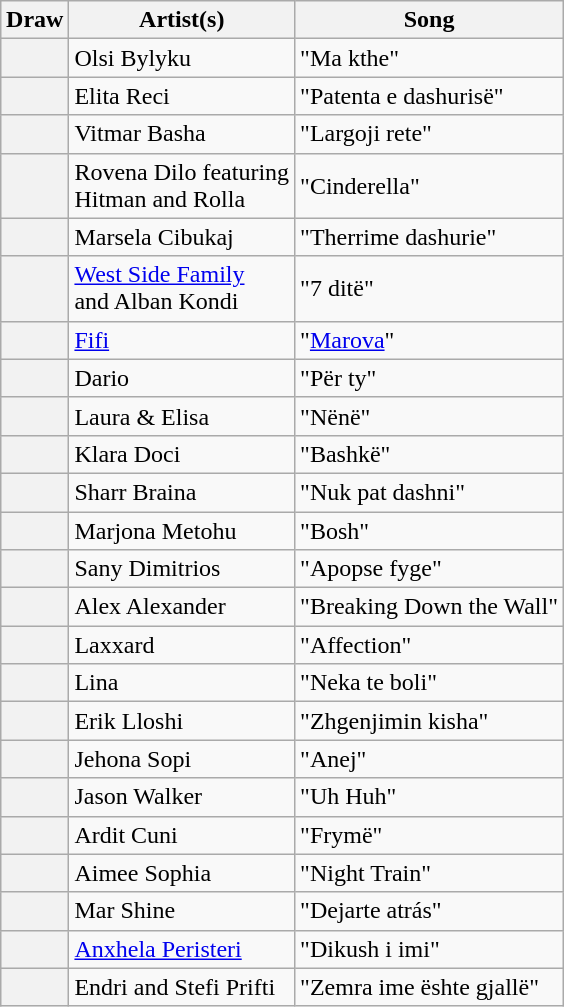<table class="sortable wikitable" style="margin: 1em auto 1em auto;">
<tr>
<th>Draw</th>
<th>Artist(s)</th>
<th>Song</th>
</tr>
<tr>
<th scope="row"></th>
<td align="left">Olsi Bylyku</td>
<td align="left">"Ma kthe"</td>
</tr>
<tr>
<th scope="row"></th>
<td align="left">Elita Reci</td>
<td align="left">"Patenta e dashurisë"</td>
</tr>
<tr>
<th scope="row"></th>
<td align="left">Vitmar Basha</td>
<td align="left">"Largoji rete"</td>
</tr>
<tr>
<th scope="row"></th>
<td align="left">Rovena Dilo featuring<br>Hitman and Rolla</td>
<td align="left">"Cinderella"</td>
</tr>
<tr>
<th scope="row"></th>
<td align="left">Marsela Cibukaj</td>
<td align="left">"Therrime dashurie"</td>
</tr>
<tr>
<th scope="row"></th>
<td align="left"><a href='#'>West Side Family</a><br>and Alban Kondi</td>
<td align="left">"7 ditë"</td>
</tr>
<tr>
<th scope="row"></th>
<td align="left"><a href='#'>Fifi</a></td>
<td align="left">"<a href='#'>Marova</a>"</td>
</tr>
<tr>
<th scope="row"></th>
<td align="left">Dario</td>
<td align="left">"Për ty"</td>
</tr>
<tr>
<th scope="row"></th>
<td align="left">Laura & Elisa</td>
<td align="left">"Nënë"</td>
</tr>
<tr>
<th scope="row"></th>
<td align="left">Klara Doci</td>
<td align="left">"Bashkë"</td>
</tr>
<tr>
<th scope="row"></th>
<td align="left">Sharr Braina</td>
<td align="left">"Nuk pat dashni"</td>
</tr>
<tr>
<th scope="row"></th>
<td align="left">Marjona Metohu</td>
<td align="left">"Bosh"</td>
</tr>
<tr>
<th scope="row"></th>
<td align="left">Sany Dimitrios</td>
<td align="left">"Apopse fyge"</td>
</tr>
<tr>
<th scope="row"></th>
<td align="left">Alex Alexander</td>
<td align="left">"Breaking Down the Wall"</td>
</tr>
<tr>
<th scope="row"></th>
<td align="left">Laxxard</td>
<td align="left">"Affection"</td>
</tr>
<tr>
<th scope="row"></th>
<td align="left">Lina</td>
<td align="left">"Neka te boli"</td>
</tr>
<tr>
<th scope="row"></th>
<td align="left">Erik Lloshi</td>
<td align="left">"Zhgenjimin kisha"</td>
</tr>
<tr>
<th scope="row"></th>
<td align="left">Jehona Sopi</td>
<td align="left">"Anej"</td>
</tr>
<tr>
<th scope="row"></th>
<td align="left">Jason Walker</td>
<td align="left">"Uh Huh"</td>
</tr>
<tr>
<th scope="row"></th>
<td align="left">Ardit Cuni</td>
<td align="left">"Frymë"</td>
</tr>
<tr>
<th scope="row"></th>
<td align="left">Aimee Sophia</td>
<td align="left">"Night Train"</td>
</tr>
<tr>
<th scope="row"></th>
<td align="left">Mar Shine</td>
<td align="left">"Dejarte atrás"</td>
</tr>
<tr>
<th scope="row"></th>
<td align="left"><a href='#'>Anxhela Peristeri</a></td>
<td align="left">"Dikush i imi"</td>
</tr>
<tr>
<th scope="row"></th>
<td align="left">Endri and Stefi Prifti</td>
<td align="left">"Zemra ime ështe gjallë"</td>
</tr>
</table>
